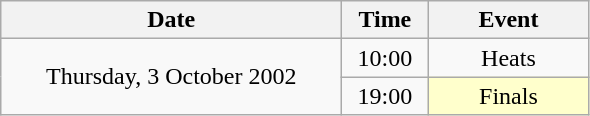<table class = "wikitable" style="text-align:center;">
<tr>
<th width=220>Date</th>
<th width=50>Time</th>
<th width=100>Event</th>
</tr>
<tr>
<td rowspan=2>Thursday, 3 October 2002</td>
<td>10:00</td>
<td>Heats</td>
</tr>
<tr>
<td>19:00</td>
<td bgcolor=ffffcc>Finals</td>
</tr>
</table>
